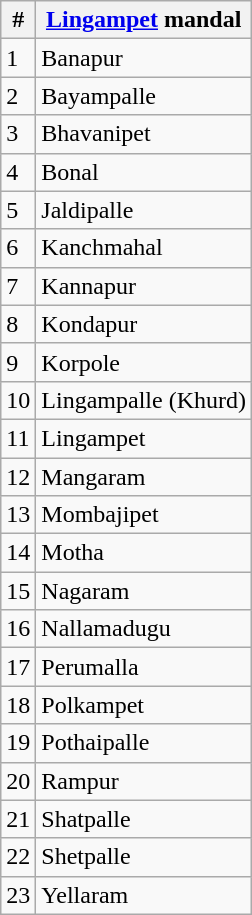<table class="wikitable">
<tr>
<th>#</th>
<th><a href='#'>Lingampet</a> mandal</th>
</tr>
<tr>
<td>1</td>
<td>Banapur</td>
</tr>
<tr>
<td>2</td>
<td>Bayampalle</td>
</tr>
<tr>
<td>3</td>
<td>Bhavanipet</td>
</tr>
<tr>
<td>4</td>
<td>Bonal</td>
</tr>
<tr>
<td>5</td>
<td>Jaldipalle</td>
</tr>
<tr>
<td>6</td>
<td>Kanchmahal</td>
</tr>
<tr>
<td>7</td>
<td>Kannapur</td>
</tr>
<tr>
<td>8</td>
<td>Kondapur</td>
</tr>
<tr>
<td>9</td>
<td>Korpole</td>
</tr>
<tr>
<td>10</td>
<td>Lingampalle (Khurd)</td>
</tr>
<tr>
<td>11</td>
<td>Lingampet</td>
</tr>
<tr>
<td>12</td>
<td>Mangaram</td>
</tr>
<tr>
<td>13</td>
<td>Mombajipet</td>
</tr>
<tr>
<td>14</td>
<td>Motha</td>
</tr>
<tr>
<td>15</td>
<td>Nagaram</td>
</tr>
<tr>
<td>16</td>
<td>Nallamadugu</td>
</tr>
<tr>
<td>17</td>
<td>Perumalla</td>
</tr>
<tr>
<td>18</td>
<td>Polkampet</td>
</tr>
<tr>
<td>19</td>
<td>Pothaipalle</td>
</tr>
<tr>
<td>20</td>
<td>Rampur</td>
</tr>
<tr>
<td>21</td>
<td>Shatpalle</td>
</tr>
<tr>
<td>22</td>
<td>Shetpalle</td>
</tr>
<tr>
<td>23</td>
<td>Yellaram</td>
</tr>
</table>
